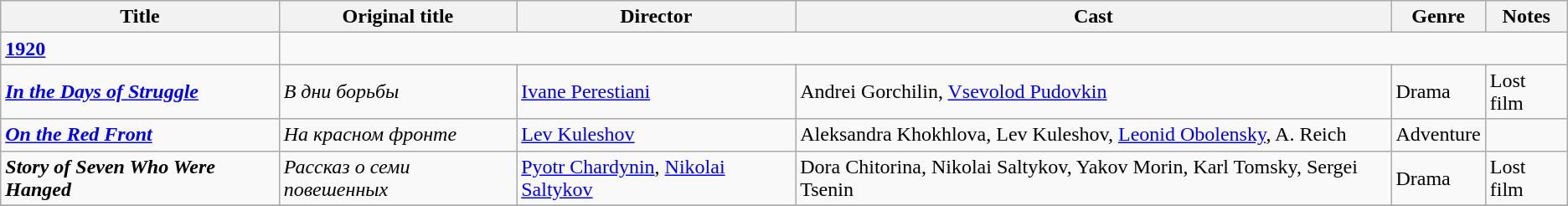<table class="wikitable">
<tr>
<th>Title</th>
<th>Original title</th>
<th>Director</th>
<th>Cast</th>
<th>Genre</th>
<th>Notes</th>
</tr>
<tr>
<td><strong><a href='#'>1920</a></strong></td>
</tr>
<tr>
<td><strong><em><a href='#'>In the Days of Struggle</a></em></strong></td>
<td><em>В дни борьбы</em></td>
<td><a href='#'>Ivane Perestiani</a></td>
<td>Andrei Gorchilin, <a href='#'>Vsevolod Pudovkin</a></td>
<td>Drama</td>
<td>Lost film</td>
</tr>
<tr>
<td><strong><em><a href='#'>On the Red Front</a></em></strong></td>
<td><em>На красном фронте</em></td>
<td><a href='#'>Lev Kuleshov</a></td>
<td>Aleksandra Khokhlova, Lev Kuleshov, <a href='#'>Leonid Obolensky</a>, A. Reich</td>
<td>Adventure</td>
<td></td>
</tr>
<tr>
<td><strong><em>Story of Seven Who Were Hanged</em></strong></td>
<td><em>Рассказ о семи повешенных</em></td>
<td><a href='#'>Pyotr Chardynin</a>, <a href='#'>Nikolai Saltykov</a></td>
<td>Dora Chitorina, Nikolai Saltykov, Yakov Morin, Karl Tomsky, Sergei Tsenin</td>
<td>Drama</td>
<td>Lost film</td>
</tr>
<tr>
</tr>
</table>
